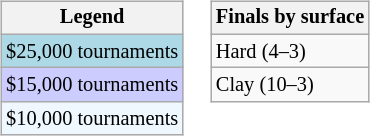<table>
<tr valign=top>
<td><br><table class="wikitable" style="font-size:85%">
<tr>
<th>Legend</th>
</tr>
<tr style="background:lightblue;">
<td>$25,000 tournaments</td>
</tr>
<tr style="background:#ccccff;">
<td>$15,000 tournaments</td>
</tr>
<tr style="background:#f0f8ff;">
<td>$10,000 tournaments</td>
</tr>
</table>
</td>
<td><br><table class="wikitable" style="font-size:85%">
<tr>
<th>Finals by surface</th>
</tr>
<tr>
<td>Hard (4–3)</td>
</tr>
<tr>
<td>Clay (10–3)</td>
</tr>
</table>
</td>
</tr>
</table>
